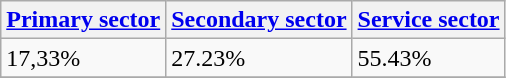<table class="wikitable" border="1">
<tr>
<th><a href='#'>Primary sector</a></th>
<th><a href='#'>Secondary sector</a></th>
<th><a href='#'>Service sector</a></th>
</tr>
<tr>
<td>17,33%</td>
<td>27.23%</td>
<td>55.43%</td>
</tr>
<tr>
</tr>
</table>
